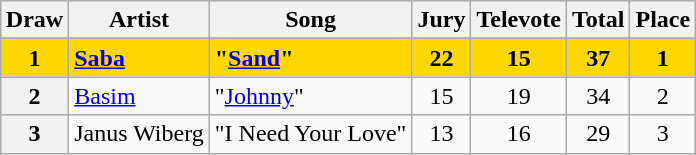<table class="sortable wikitable plainrowheaders" style="margin: 1em auto 1em auto; text-align:center;">
<tr>
<th scope="col">Draw</th>
<th scope="col">Artist</th>
<th scope="col">Song</th>
<th scope="col">Jury</th>
<th scope="col">Televote</th>
<th scope="col">Total</th>
<th scope="col">Place</th>
</tr>
<tr>
</tr>
<tr style="font-weight:bold; background:gold;">
<th scope="row" style="text-align:center; font-weight:bold; background:gold;">1</th>
<td align="left"><a href='#'>Saba</a></td>
<td align="left">"<a href='#'>Sand</a>"</td>
<td>22</td>
<td>15</td>
<td>37</td>
<td>1</td>
</tr>
<tr>
<th scope="row" style="text-align:center;">2</th>
<td align="left"><a href='#'>Basim</a></td>
<td align="left">"<a href='#'>Johnny</a>"</td>
<td>15</td>
<td>19</td>
<td>34</td>
<td>2</td>
</tr>
<tr>
<th scope="row" style="text-align:center;">3</th>
<td align="left">Janus Wiberg</td>
<td align="left">"I Need Your Love"</td>
<td>13</td>
<td>16</td>
<td>29</td>
<td>3</td>
</tr>
</table>
